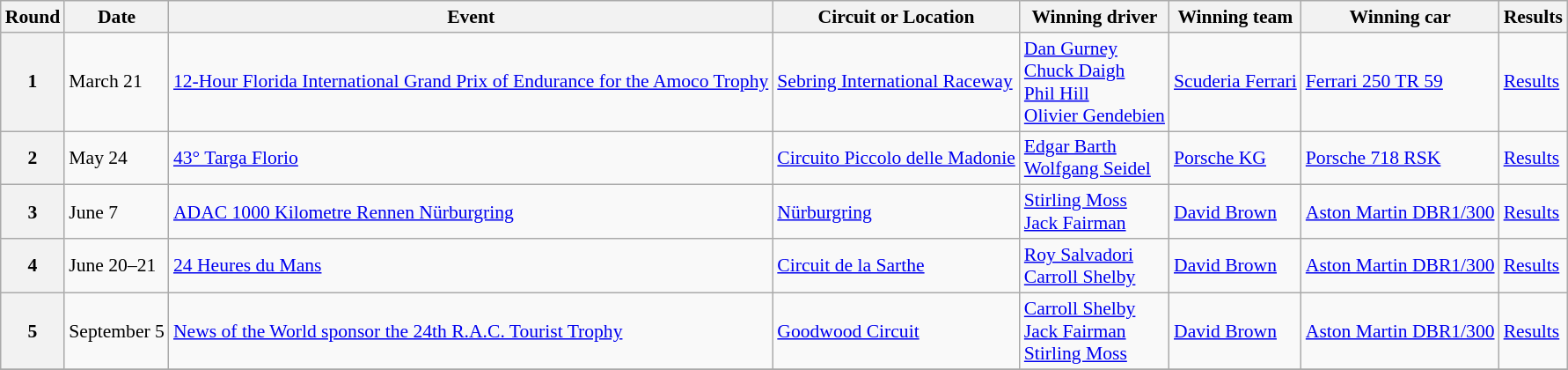<table class="wikitable" style="font-size: 90%;">
<tr>
<th>Round</th>
<th>Date</th>
<th>Event</th>
<th>Circuit or Location</th>
<th>Winning driver</th>
<th>Winning team</th>
<th>Winning car</th>
<th>Results</th>
</tr>
<tr>
<th>1</th>
<td>March 21</td>
<td> <a href='#'>12-Hour Florida International Grand Prix of Endurance for the Amoco Trophy</a></td>
<td><a href='#'>Sebring International Raceway</a></td>
<td> <a href='#'>Dan Gurney</a><br> <a href='#'>Chuck Daigh</a><br> <a href='#'>Phil Hill</a><br> <a href='#'>Olivier Gendebien</a></td>
<td> <a href='#'>Scuderia Ferrari</a></td>
<td> <a href='#'>Ferrari 250 TR 59</a></td>
<td><a href='#'>Results</a></td>
</tr>
<tr>
<th>2</th>
<td>May 24</td>
<td> <a href='#'>43° Targa Florio</a></td>
<td><a href='#'>Circuito Piccolo delle Madonie</a></td>
<td> <a href='#'>Edgar Barth</a><br> <a href='#'>Wolfgang Seidel</a></td>
<td> <a href='#'>Porsche KG</a></td>
<td> <a href='#'>Porsche 718 RSK</a></td>
<td><a href='#'>Results</a></td>
</tr>
<tr>
<th>3</th>
<td>June 7</td>
<td> <a href='#'>ADAC 1000 Kilometre Rennen Nürburgring</a></td>
<td><a href='#'>Nürburgring</a></td>
<td> <a href='#'>Stirling Moss</a><br> <a href='#'>Jack Fairman</a></td>
<td> <a href='#'>David Brown</a></td>
<td> <a href='#'>Aston Martin DBR1/300</a></td>
<td><a href='#'>Results</a></td>
</tr>
<tr>
<th>4</th>
<td>June 20–21</td>
<td> <a href='#'>24 Heures du Mans</a></td>
<td><a href='#'>Circuit de la Sarthe</a></td>
<td> <a href='#'>Roy Salvadori</a><br> <a href='#'>Carroll Shelby</a></td>
<td> <a href='#'>David Brown</a></td>
<td> <a href='#'>Aston Martin DBR1/300</a></td>
<td><a href='#'>Results</a></td>
</tr>
<tr>
<th>5</th>
<td>September 5</td>
<td> <a href='#'>News of the World sponsor the 24th R.A.C. Tourist Trophy</a></td>
<td><a href='#'>Goodwood Circuit</a></td>
<td> <a href='#'>Carroll Shelby</a><br> <a href='#'>Jack Fairman</a><br> <a href='#'>Stirling Moss</a></td>
<td> <a href='#'>David Brown</a></td>
<td> <a href='#'>Aston Martin DBR1/300</a></td>
<td><a href='#'>Results</a></td>
</tr>
<tr>
</tr>
</table>
